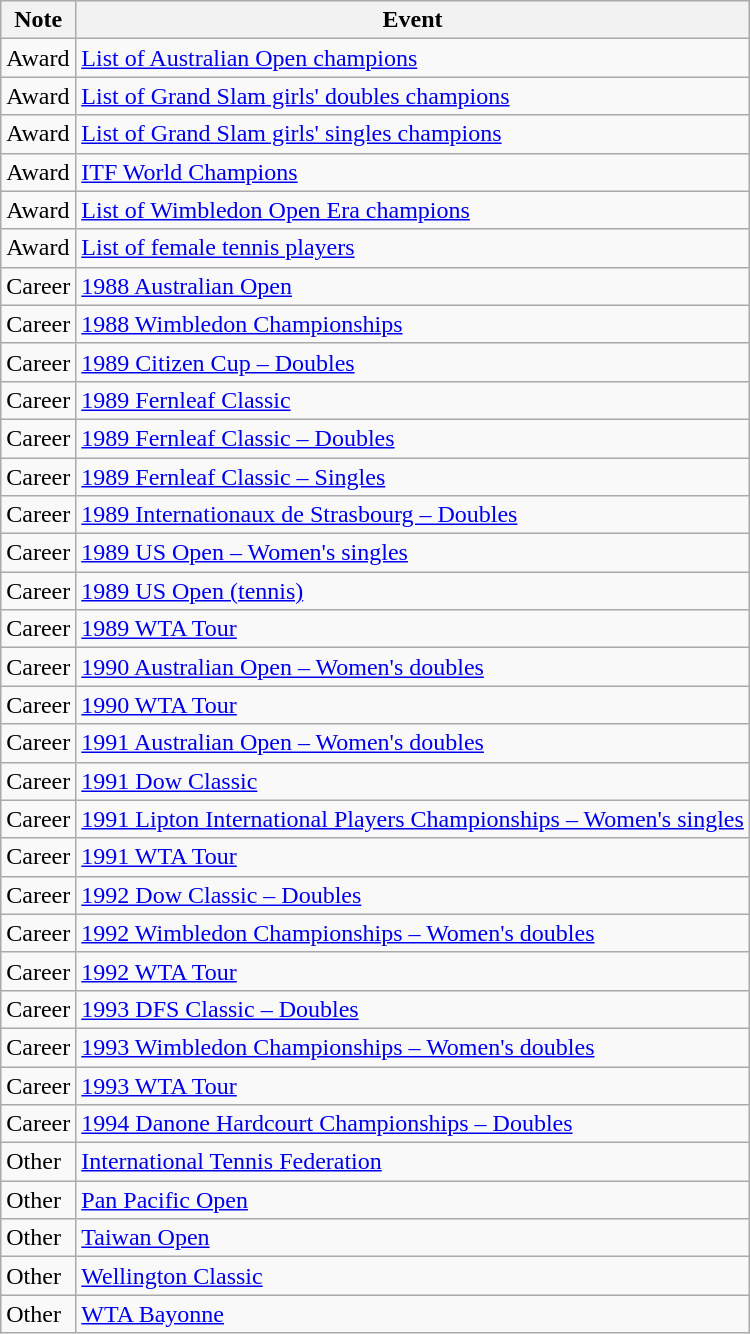<table class="wikitable">
<tr>
<th scope="col">Note</th>
<th scope="col">Event</th>
</tr>
<tr>
<td>Award</td>
<td><a href='#'>List of Australian Open champions</a></td>
</tr>
<tr>
<td>Award</td>
<td><a href='#'>List of Grand Slam girls' doubles champions</a></td>
</tr>
<tr>
<td>Award</td>
<td><a href='#'>List of Grand Slam girls' singles champions</a></td>
</tr>
<tr>
<td>Award</td>
<td><a href='#'>ITF World Champions</a></td>
</tr>
<tr>
<td>Award</td>
<td><a href='#'>List of Wimbledon Open Era champions</a></td>
</tr>
<tr>
<td>Award</td>
<td><a href='#'>List of female tennis players</a></td>
</tr>
<tr>
<td>Career</td>
<td><a href='#'>1988 Australian Open</a></td>
</tr>
<tr>
<td>Career</td>
<td><a href='#'>1988 Wimbledon Championships</a></td>
</tr>
<tr>
<td>Career</td>
<td><a href='#'>1989 Citizen Cup – Doubles</a></td>
</tr>
<tr>
<td>Career</td>
<td><a href='#'>1989 Fernleaf Classic</a></td>
</tr>
<tr>
<td>Career</td>
<td><a href='#'>1989 Fernleaf Classic – Doubles</a></td>
</tr>
<tr>
<td>Career</td>
<td><a href='#'>1989 Fernleaf Classic – Singles</a></td>
</tr>
<tr>
<td>Career</td>
<td><a href='#'>1989 Internationaux de Strasbourg – Doubles</a></td>
</tr>
<tr>
<td>Career</td>
<td><a href='#'>1989 US Open – Women's singles</a></td>
</tr>
<tr>
<td>Career</td>
<td><a href='#'>1989 US Open (tennis)</a></td>
</tr>
<tr>
<td>Career</td>
<td><a href='#'>1989 WTA Tour</a></td>
</tr>
<tr>
<td>Career</td>
<td><a href='#'>1990 Australian Open – Women's doubles</a></td>
</tr>
<tr>
<td>Career</td>
<td><a href='#'>1990 WTA Tour</a></td>
</tr>
<tr>
<td>Career</td>
<td><a href='#'>1991 Australian Open – Women's doubles</a></td>
</tr>
<tr>
<td>Career</td>
<td><a href='#'>1991 Dow Classic</a></td>
</tr>
<tr>
<td>Career</td>
<td><a href='#'>1991 Lipton International Players Championships – Women's singles</a></td>
</tr>
<tr>
<td>Career</td>
<td><a href='#'>1991 WTA Tour</a></td>
</tr>
<tr>
<td>Career</td>
<td><a href='#'>1992 Dow Classic – Doubles</a></td>
</tr>
<tr>
<td>Career</td>
<td><a href='#'>1992 Wimbledon Championships – Women's doubles</a></td>
</tr>
<tr>
<td>Career</td>
<td><a href='#'>1992 WTA Tour</a></td>
</tr>
<tr>
<td>Career</td>
<td><a href='#'>1993 DFS Classic – Doubles</a></td>
</tr>
<tr>
<td>Career</td>
<td><a href='#'>1993 Wimbledon Championships – Women's doubles</a></td>
</tr>
<tr>
<td>Career</td>
<td><a href='#'>1993 WTA Tour</a></td>
</tr>
<tr>
<td>Career</td>
<td><a href='#'>1994 Danone Hardcourt Championships – Doubles</a></td>
</tr>
<tr>
<td>Other</td>
<td><a href='#'>International Tennis Federation</a></td>
</tr>
<tr>
<td>Other</td>
<td><a href='#'>Pan Pacific Open</a></td>
</tr>
<tr>
<td>Other</td>
<td><a href='#'>Taiwan Open</a></td>
</tr>
<tr>
<td>Other</td>
<td><a href='#'>Wellington Classic</a></td>
</tr>
<tr>
<td>Other</td>
<td><a href='#'>WTA Bayonne</a></td>
</tr>
</table>
